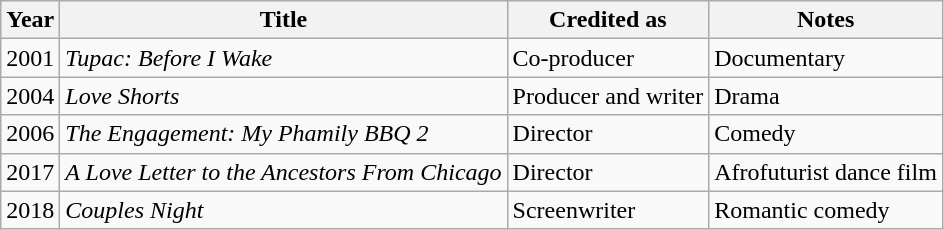<table class="wikitable">
<tr>
<th>Year</th>
<th>Title</th>
<th>Credited as</th>
<th>Notes</th>
</tr>
<tr>
<td>2001</td>
<td><em>Tupac: Before I Wake</em></td>
<td>Co-producer</td>
<td>Documentary</td>
</tr>
<tr>
<td>2004</td>
<td><em>Love Shorts</em></td>
<td>Producer and writer</td>
<td>Drama</td>
</tr>
<tr>
<td>2006</td>
<td><em>The Engagement: My Phamily BBQ 2</em></td>
<td>Director</td>
<td>Comedy</td>
</tr>
<tr>
<td>2017</td>
<td><em>A Love Letter to the Ancestors From Chicago</em></td>
<td>Director</td>
<td>Afrofuturist dance film</td>
</tr>
<tr>
<td>2018</td>
<td><em>Couples Night</em></td>
<td>Screenwriter</td>
<td>Romantic comedy</td>
</tr>
</table>
